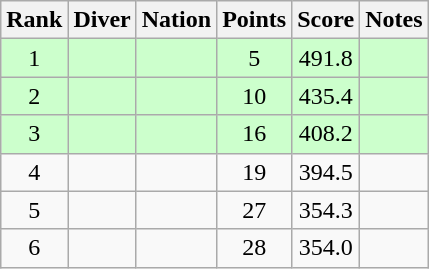<table class="wikitable sortable" style="text-align:center">
<tr>
<th>Rank</th>
<th>Diver</th>
<th>Nation</th>
<th>Points</th>
<th>Score</th>
<th>Notes</th>
</tr>
<tr style="background:#cfc;">
<td>1</td>
<td align=left></td>
<td align=left></td>
<td>5</td>
<td>491.8</td>
<td></td>
</tr>
<tr style="background:#cfc;">
<td>2</td>
<td align=left></td>
<td align=left></td>
<td>10</td>
<td>435.4</td>
<td></td>
</tr>
<tr style="background:#cfc;">
<td>3</td>
<td align=left></td>
<td align=left></td>
<td>16</td>
<td>408.2</td>
<td></td>
</tr>
<tr>
<td>4</td>
<td align=left></td>
<td align=left></td>
<td>19</td>
<td>394.5</td>
<td></td>
</tr>
<tr>
<td>5</td>
<td align=left></td>
<td align=left></td>
<td>27</td>
<td>354.3</td>
<td></td>
</tr>
<tr>
<td>6</td>
<td align=left></td>
<td align=left></td>
<td>28</td>
<td>354.0</td>
<td></td>
</tr>
</table>
